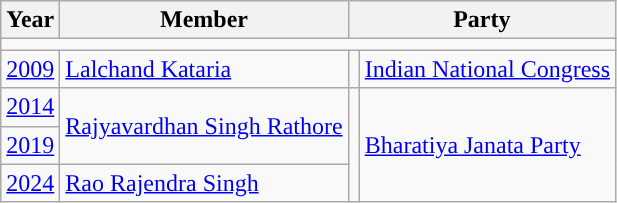<table class="wikitable">
<tr>
<th>Year</th>
<th>Member</th>
<th colspan=2>Party</th>
</tr>
<tr>
<td colspan="4"></td>
</tr>
<tr>
<td><a href='#'>2009</a></td>
<td><a href='#'>Lalchand Kataria</a></td>
<td style="background-color: "></td>
<td><a href='#'>Indian National Congress</a></td>
</tr>
<tr>
<td><a href='#'>2014</a></td>
<td rowspan="2"><a href='#'>Rajyavardhan Singh Rathore</a></td>
<td rowspan="3" style="background-color: "></td>
<td rowspan="3"><a href='#'>Bharatiya Janata Party</a></td>
</tr>
<tr>
<td><a href='#'>2019</a></td>
</tr>
<tr>
<td><a href='#'>2024</a></td>
<td><a href='#'>Rao Rajendra Singh</a></td>
</tr>
</table>
